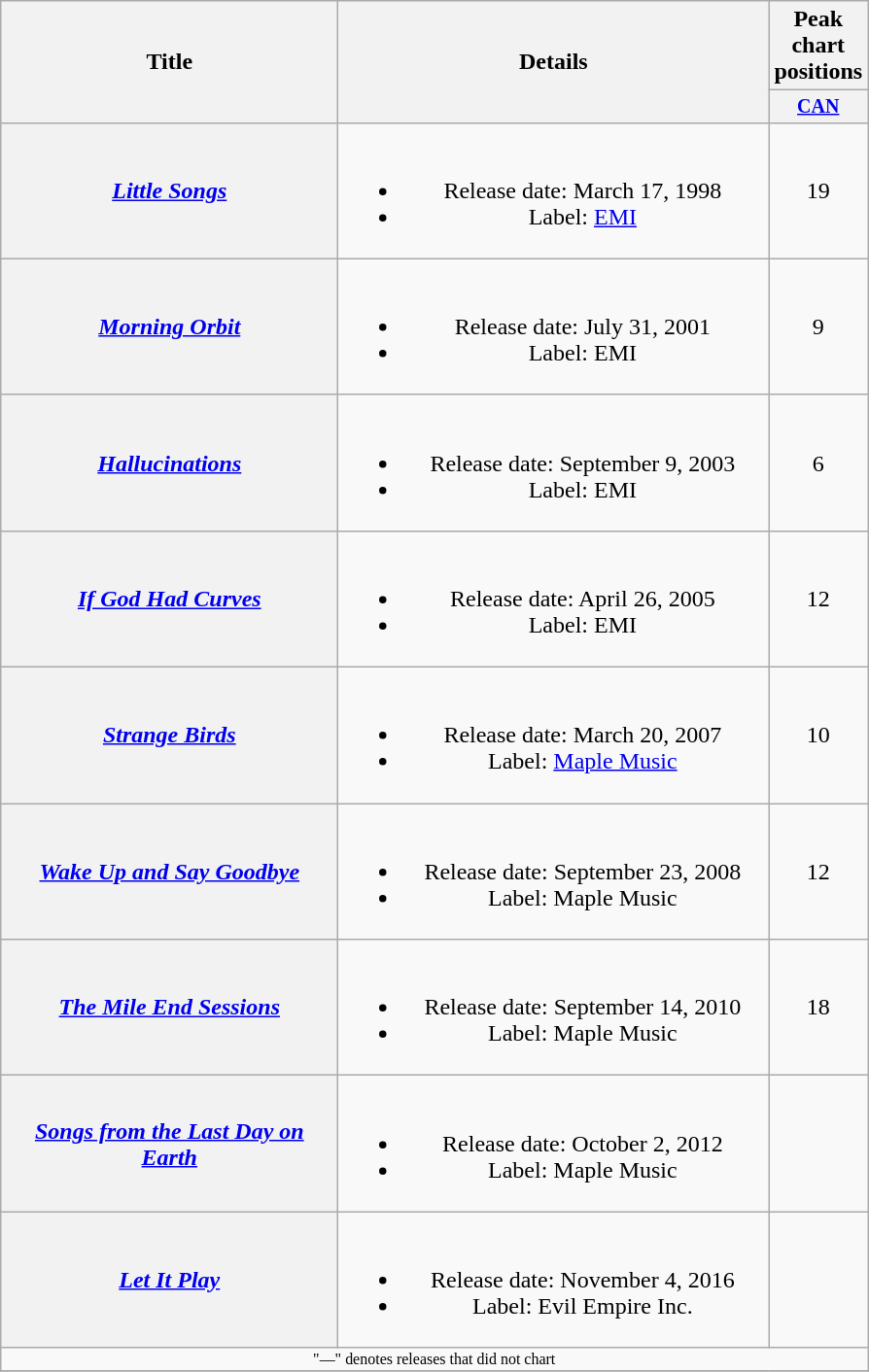<table class="wikitable plainrowheaders" style="text-align:center;">
<tr>
<th rowspan="2" style="width:14em;">Title</th>
<th rowspan="2" style="width:18em;">Details</th>
<th colspan="2">Peak chart<br>positions</th>
</tr>
<tr style="font-size:smaller;">
<th width="45"><a href='#'>CAN</a></th>
</tr>
<tr>
<th scope="row"><em><a href='#'>Little Songs</a></em></th>
<td><br><ul><li>Release date: March 17, 1998</li><li>Label: <a href='#'>EMI</a></li></ul></td>
<td>19</td>
</tr>
<tr>
<th scope="row"><em><a href='#'>Morning Orbit</a></em></th>
<td><br><ul><li>Release date: July 31, 2001</li><li>Label: EMI</li></ul></td>
<td>9</td>
</tr>
<tr>
<th scope="row"><em><a href='#'>Hallucinations</a></em></th>
<td><br><ul><li>Release date: September 9, 2003</li><li>Label: EMI</li></ul></td>
<td>6</td>
</tr>
<tr>
<th scope="row"><em><a href='#'>If God Had Curves</a></em></th>
<td><br><ul><li>Release date: April 26, 2005</li><li>Label: EMI</li></ul></td>
<td>12</td>
</tr>
<tr>
<th scope="row"><em><a href='#'>Strange Birds</a></em></th>
<td><br><ul><li>Release date: March 20, 2007</li><li>Label: <a href='#'>Maple Music</a></li></ul></td>
<td>10</td>
</tr>
<tr>
<th scope="row"><em><a href='#'>Wake Up and Say Goodbye</a></em></th>
<td><br><ul><li>Release date: September 23, 2008</li><li>Label: Maple Music</li></ul></td>
<td>12</td>
</tr>
<tr>
<th scope="row"><em><a href='#'>The Mile End Sessions</a></em></th>
<td><br><ul><li>Release date: September 14, 2010</li><li>Label: Maple Music</li></ul></td>
<td>18</td>
</tr>
<tr>
<th scope="row"><em><a href='#'>Songs from the Last Day on Earth</a></em></th>
<td><br><ul><li>Release date: October 2, 2012</li><li>Label: Maple Music</li></ul></td>
<td></td>
</tr>
<tr>
<th scope="row"><em><a href='#'>Let It Play</a></em></th>
<td><br><ul><li>Release date: November 4, 2016</li><li>Label: Evil Empire Inc.</li></ul></td>
<td></td>
</tr>
<tr>
<td colspan="4" style="font-size:8pt">"—" denotes releases that did not chart</td>
</tr>
<tr>
</tr>
</table>
